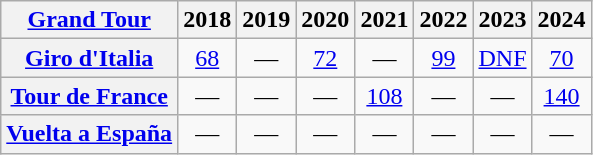<table class="wikitable plainrowheaders">
<tr>
<th scope="col"><a href='#'>Grand Tour</a></th>
<th scope="col">2018</th>
<th scope="col">2019</th>
<th scope="col">2020</th>
<th scope="col">2021</th>
<th scope="col">2022</th>
<th scope="col">2023</th>
<th scope="col">2024</th>
</tr>
<tr style="text-align:center;">
<th scope="row"> <a href='#'>Giro d'Italia</a></th>
<td><a href='#'>68</a></td>
<td>—</td>
<td><a href='#'>72</a></td>
<td>—</td>
<td><a href='#'>99</a></td>
<td><a href='#'>DNF</a></td>
<td><a href='#'>70</a></td>
</tr>
<tr style="text-align:center;">
<th scope="row"> <a href='#'>Tour de France</a></th>
<td>—</td>
<td>—</td>
<td>—</td>
<td><a href='#'>108</a></td>
<td>—</td>
<td>—</td>
<td><a href='#'>140</a></td>
</tr>
<tr style="text-align:center;">
<th scope="row"> <a href='#'>Vuelta a España</a></th>
<td>—</td>
<td>—</td>
<td>—</td>
<td>—</td>
<td>—</td>
<td>—</td>
<td>—</td>
</tr>
</table>
